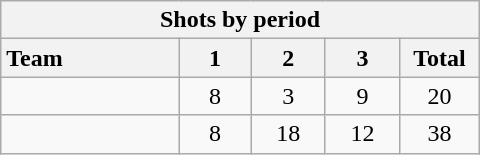<table class="wikitable" style="width:20em; text-align:right;">
<tr>
<th colspan="6">Shots by period</th>
</tr>
<tr>
<th style="width:8em; text-align:left;">Team</th>
<th style="width:3em;">1</th>
<th style="width:3em;">2</th>
<th style="width:3em;">3</th>
<th style="width:3em;">Total</th>
</tr>
<tr style="text-align:center;">
<td style="text-align:left;"></td>
<td>8</td>
<td>3</td>
<td>9</td>
<td>20</td>
</tr>
<tr style="text-align:center;">
<td style="text-align:left;"></td>
<td>8</td>
<td>18</td>
<td>12</td>
<td>38</td>
</tr>
</table>
